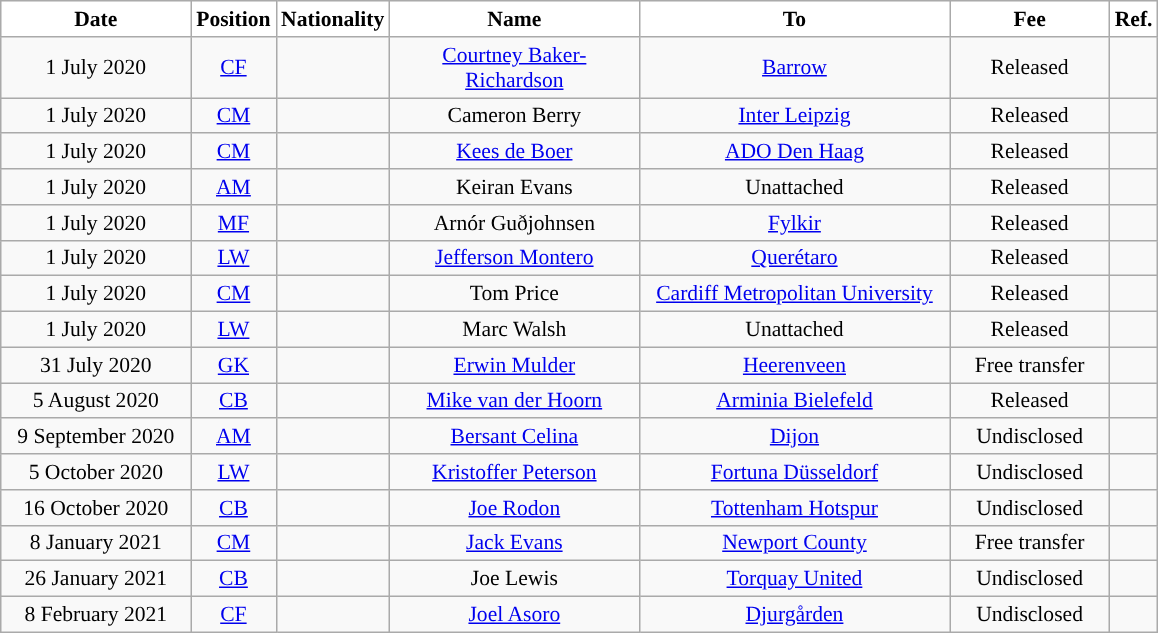<table class="wikitable" style="text-align:center; font-size:90%; ">
<tr>
<th style="background:white; color:black; width:120px;">Date</th>
<th style="background:white; color:black; width:50px;">Position</th>
<th style="background:white; color:black; width:50px;">Nationality</th>
<th style="background:white; color:black; width:160px;">Name</th>
<th style="background:white; color:black; width:200px;">To</th>
<th style="background:white; color:black; width:100px;">Fee</th>
<th style="background:white; color:black;">Ref.</th>
</tr>
<tr>
<td>1 July 2020</td>
<td><a href='#'>CF</a></td>
<td></td>
<td><a href='#'>Courtney Baker-Richardson</a></td>
<td><a href='#'>Barrow</a></td>
<td>Released</td>
<td></td>
</tr>
<tr>
<td>1 July 2020</td>
<td><a href='#'>CM</a></td>
<td></td>
<td>Cameron Berry</td>
<td><a href='#'>Inter Leipzig</a></td>
<td>Released</td>
<td></td>
</tr>
<tr>
<td>1 July 2020</td>
<td><a href='#'>CM</a></td>
<td></td>
<td><a href='#'>Kees de Boer</a></td>
<td><a href='#'>ADO Den Haag</a></td>
<td>Released</td>
<td></td>
</tr>
<tr>
<td>1 July 2020</td>
<td><a href='#'>AM</a></td>
<td></td>
<td>Keiran Evans</td>
<td>Unattached</td>
<td>Released</td>
<td></td>
</tr>
<tr>
<td>1 July 2020</td>
<td><a href='#'>MF</a></td>
<td></td>
<td>Arnór Guðjohnsen</td>
<td><a href='#'>Fylkir</a></td>
<td>Released</td>
<td></td>
</tr>
<tr>
<td>1 July 2020</td>
<td><a href='#'>LW</a></td>
<td></td>
<td><a href='#'>Jefferson Montero</a></td>
<td><a href='#'>Querétaro</a></td>
<td>Released</td>
<td></td>
</tr>
<tr>
<td>1 July 2020</td>
<td><a href='#'>CM</a></td>
<td></td>
<td>Tom Price</td>
<td><a href='#'>Cardiff Metropolitan University</a></td>
<td>Released</td>
<td></td>
</tr>
<tr>
<td>1 July 2020</td>
<td><a href='#'>LW</a></td>
<td></td>
<td>Marc Walsh</td>
<td>Unattached</td>
<td>Released</td>
<td></td>
</tr>
<tr>
<td>31 July 2020</td>
<td><a href='#'>GK</a></td>
<td></td>
<td><a href='#'>Erwin Mulder</a></td>
<td><a href='#'>Heerenveen</a></td>
<td>Free transfer</td>
<td></td>
</tr>
<tr>
<td>5 August 2020</td>
<td><a href='#'>CB</a></td>
<td></td>
<td><a href='#'>Mike van der Hoorn</a></td>
<td><a href='#'>Arminia Bielefeld</a></td>
<td>Released</td>
<td></td>
</tr>
<tr>
<td>9 September 2020</td>
<td><a href='#'>AM</a></td>
<td></td>
<td><a href='#'>Bersant Celina</a></td>
<td><a href='#'>Dijon</a></td>
<td>Undisclosed</td>
<td></td>
</tr>
<tr>
<td>5 October 2020</td>
<td><a href='#'>LW</a></td>
<td></td>
<td><a href='#'>Kristoffer Peterson</a></td>
<td><a href='#'>Fortuna Düsseldorf</a></td>
<td>Undisclosed</td>
<td></td>
</tr>
<tr>
<td>16 October 2020</td>
<td><a href='#'>CB</a></td>
<td></td>
<td><a href='#'>Joe Rodon</a></td>
<td><a href='#'>Tottenham Hotspur</a></td>
<td>Undisclosed</td>
<td></td>
</tr>
<tr>
<td>8 January 2021</td>
<td><a href='#'>CM</a></td>
<td></td>
<td><a href='#'>Jack Evans</a></td>
<td><a href='#'>Newport County</a></td>
<td>Free transfer</td>
<td></td>
</tr>
<tr>
<td>26 January 2021</td>
<td><a href='#'>CB</a></td>
<td></td>
<td>Joe Lewis</td>
<td><a href='#'>Torquay United</a></td>
<td>Undisclosed</td>
<td></td>
</tr>
<tr>
<td>8 February 2021</td>
<td><a href='#'>CF</a></td>
<td></td>
<td><a href='#'>Joel Asoro</a></td>
<td><a href='#'>Djurgården</a></td>
<td>Undisclosed</td>
<td></td>
</tr>
</table>
